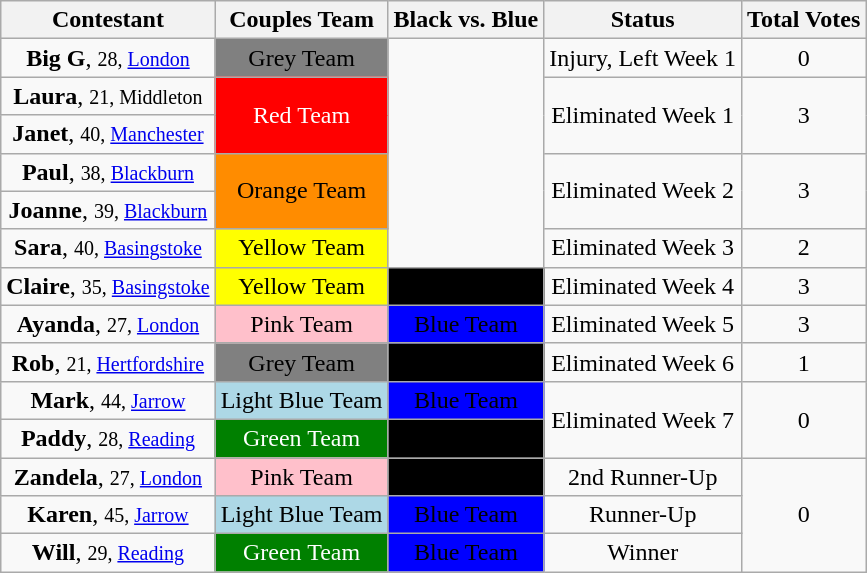<table class="wikitable" style="text-align:center" align="center">
<tr>
<th>Contestant</th>
<th>Couples Team</th>
<th>Black vs. Blue</th>
<th>Status</th>
<th>Total Votes</th>
</tr>
<tr>
<td align="center"><strong>Big G</strong>, <small>28, <a href='#'>London</a></small></td>
<td bgcolor="grey">Grey Team</td>
<td rowspan="6"></td>
<td>Injury, Left Week 1</td>
<td>0</td>
</tr>
<tr>
<td align="center"><strong>Laura</strong>, <small>21, Middleton</small></td>
<td style="background:red; color:white;" rowspan="2">Red Team</td>
<td rowspan="2">Eliminated Week 1</td>
<td rowspan="2">3</td>
</tr>
<tr>
<td align="center"><strong>Janet</strong>, <small>40, <a href='#'>Manchester</a></small></td>
</tr>
<tr>
<td align="center"><strong>Paul</strong>, <small>38, <a href='#'>Blackburn</a></small></td>
<td style="background:darkorange;" rowspan="2">Orange Team</td>
<td rowspan="2">Eliminated Week 2</td>
<td rowspan="2">3</td>
</tr>
<tr>
<td align="center"><strong>Joanne</strong>, <small>39, <a href='#'>Blackburn</a></small></td>
</tr>
<tr>
<td align="center"><strong>Sara</strong>, <small>40, <a href='#'>Basingstoke</a></small></td>
<td style="background:yellow;">Yellow Team</td>
<td>Eliminated Week 3</td>
<td>2</td>
</tr>
<tr>
<td align="center"><strong>Claire</strong>, <small>35, <a href='#'>Basingstoke</a></small></td>
<td style="background:yellow;">Yellow Team</td>
<td bgcolor="Black"><span>Black Team</span></td>
<td>Eliminated Week 4</td>
<td>3</td>
</tr>
<tr>
<td align="center"><strong>Ayanda</strong>, <small>27, <a href='#'>London</a></small></td>
<td style="background:pink;">Pink Team</td>
<td bgcolor="Blue"><span>Blue Team</span></td>
<td>Eliminated Week 5</td>
<td>3</td>
</tr>
<tr>
<td align="center"><strong>Rob</strong>, <small>21, <a href='#'>Hertfordshire</a></small></td>
<td bgcolor="grey">Grey Team</td>
<td bgcolor="Black"><span>Black Team</span></td>
<td>Eliminated Week 6</td>
<td>1</td>
</tr>
<tr>
<td align="center"><strong>Mark</strong>, <small>44, <a href='#'>Jarrow</a></small></td>
<td style="background:lightblue;">Light Blue Team</td>
<td bgcolor="Blue"><span>Blue Team</span></td>
<td rowspan="2">Eliminated Week 7</td>
<td rowspan="2">0</td>
</tr>
<tr>
<td align="center"><strong>Paddy</strong>, <small>28, <a href='#'>Reading</a></small></td>
<td style="background:green; color:white;">Green Team</td>
<td bgcolor="Black"><span>Black Team</span></td>
</tr>
<tr>
<td align="center"><strong>Zandela</strong>, <small>27, <a href='#'>London</a></small></td>
<td style="background:pink;">Pink Team</td>
<td bgcolor="Black"><span>Black Team</span></td>
<td>2nd Runner-Up</td>
<td rowspan="3">0</td>
</tr>
<tr>
<td align="center"><strong>Karen</strong>, <small>45, <a href='#'>Jarrow</a></small></td>
<td style="background:lightblue;">Light Blue Team</td>
<td bgcolor="Blue"><span>Blue Team</span></td>
<td>Runner-Up</td>
</tr>
<tr>
<td align="center"><strong>Will</strong>, <small>29, <a href='#'>Reading</a></small></td>
<td style="background:green; color:white;">Green Team</td>
<td bgcolor="Blue"><span>Blue Team</span></td>
<td>Winner</td>
</tr>
</table>
